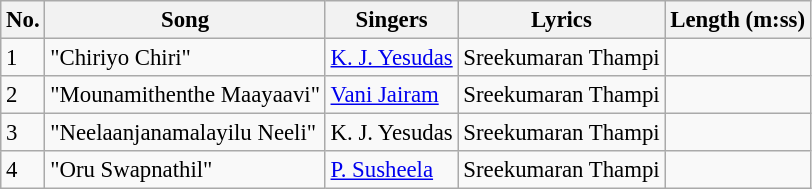<table class="wikitable" style="font-size:95%;">
<tr>
<th>No.</th>
<th>Song</th>
<th>Singers</th>
<th>Lyrics</th>
<th>Length (m:ss)</th>
</tr>
<tr>
<td>1</td>
<td>"Chiriyo Chiri"</td>
<td><a href='#'>K. J. Yesudas</a></td>
<td>Sreekumaran Thampi</td>
<td></td>
</tr>
<tr>
<td>2</td>
<td>"Mounamithenthe Maayaavi"</td>
<td><a href='#'>Vani Jairam</a></td>
<td>Sreekumaran Thampi</td>
<td></td>
</tr>
<tr>
<td>3</td>
<td>"Neelaanjanamalayilu Neeli"</td>
<td>K. J. Yesudas</td>
<td>Sreekumaran Thampi</td>
<td></td>
</tr>
<tr>
<td>4</td>
<td>"Oru Swapnathil"</td>
<td><a href='#'>P. Susheela</a></td>
<td>Sreekumaran Thampi</td>
<td></td>
</tr>
</table>
